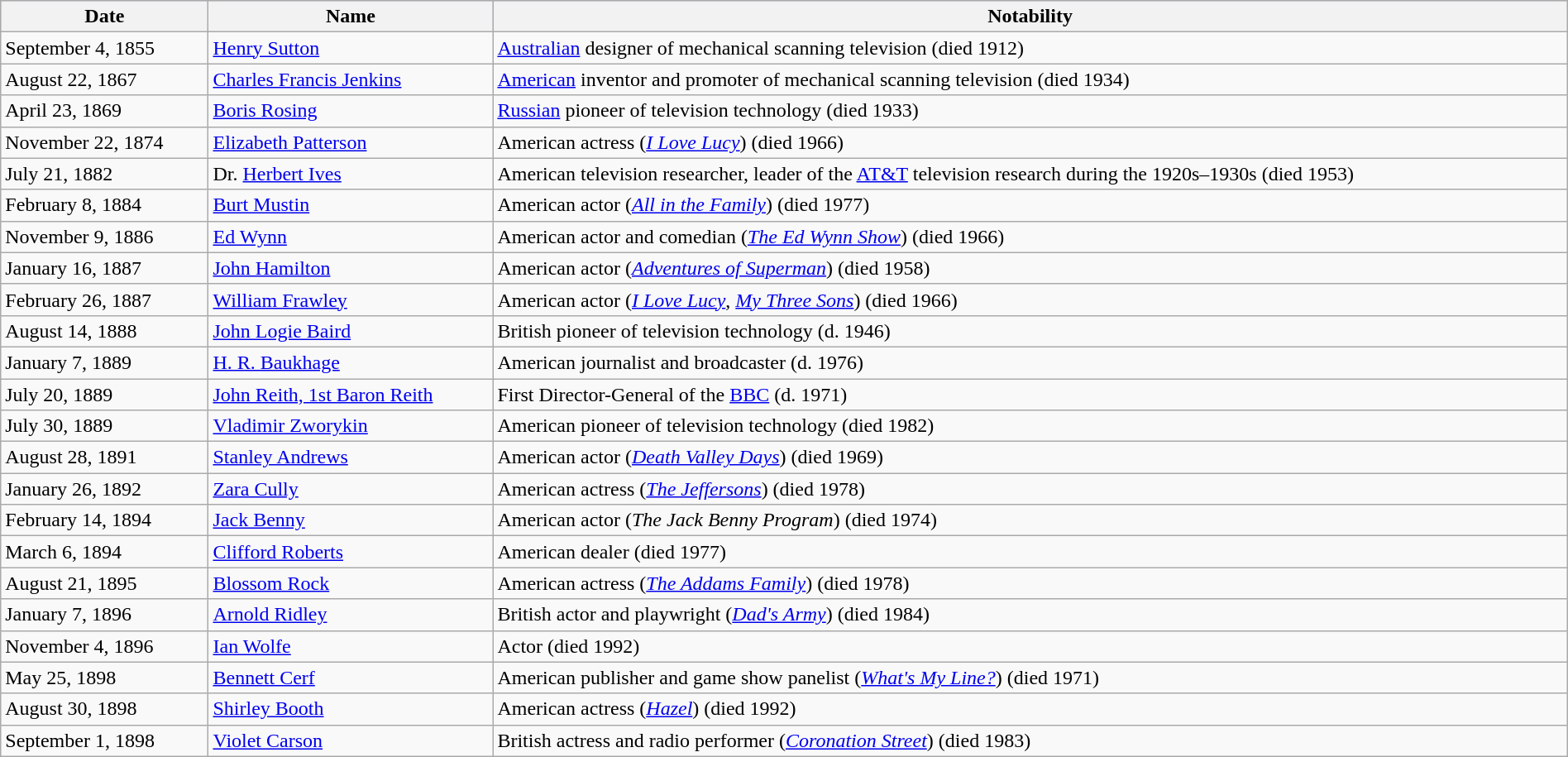<table width=100% class="wikitable">
<tr bgcolor="#ccccff" align="left">
<th>Date</th>
<th>Name</th>
<th>Notability</th>
</tr>
<tr>
<td>September 4, 1855</td>
<td><a href='#'>Henry Sutton</a></td>
<td><a href='#'>Australian</a> designer of mechanical scanning television (died 1912)</td>
</tr>
<tr>
<td>August 22, 1867</td>
<td><a href='#'>Charles Francis Jenkins</a></td>
<td><a href='#'>American</a> inventor and promoter of mechanical scanning television (died 1934)</td>
</tr>
<tr>
<td>April 23, 1869</td>
<td><a href='#'>Boris Rosing</a></td>
<td><a href='#'>Russian</a> pioneer of television technology (died 1933)</td>
</tr>
<tr>
<td>November 22, 1874</td>
<td><a href='#'>Elizabeth Patterson</a></td>
<td>American actress (<em><a href='#'>I Love Lucy</a></em>) (died 1966)</td>
</tr>
<tr>
<td>July 21, 1882</td>
<td>Dr. <a href='#'>Herbert Ives</a></td>
<td>American television researcher, leader of the <a href='#'>AT&T</a> television research during the 1920s–1930s (died 1953)</td>
</tr>
<tr>
<td>February 8, 1884</td>
<td><a href='#'>Burt Mustin</a></td>
<td>American actor (<em><a href='#'>All in the Family</a></em>) (died 1977)</td>
</tr>
<tr>
<td>November 9, 1886</td>
<td><a href='#'>Ed Wynn</a></td>
<td>American actor and comedian (<em><a href='#'>The Ed Wynn Show</a></em>) (died 1966)</td>
</tr>
<tr>
<td>January 16, 1887</td>
<td><a href='#'>John Hamilton</a></td>
<td>American actor (<em><a href='#'>Adventures of Superman</a></em>) (died 1958)</td>
</tr>
<tr>
<td>February 26, 1887</td>
<td><a href='#'>William Frawley</a></td>
<td>American actor (<em><a href='#'>I Love Lucy</a></em>, <em><a href='#'>My Three Sons</a></em>) (died 1966)</td>
</tr>
<tr>
<td>August 14, 1888</td>
<td><a href='#'>John Logie Baird</a></td>
<td>British pioneer of television technology (d. 1946)</td>
</tr>
<tr>
<td>January 7, 1889</td>
<td><a href='#'>H. R. Baukhage</a></td>
<td>American journalist and broadcaster (d. 1976)</td>
</tr>
<tr>
<td>July 20, 1889</td>
<td><a href='#'>John Reith, 1st Baron Reith</a></td>
<td>First Director-General of the <a href='#'>BBC</a> (d. 1971)</td>
</tr>
<tr>
<td>July 30, 1889</td>
<td><a href='#'>Vladimir Zworykin</a></td>
<td>American pioneer of television technology (died 1982)</td>
</tr>
<tr>
<td>August 28, 1891</td>
<td><a href='#'>Stanley Andrews</a></td>
<td>American actor (<em><a href='#'>Death Valley Days</a></em>) (died 1969)</td>
</tr>
<tr>
<td>January 26, 1892</td>
<td><a href='#'>Zara Cully</a></td>
<td>American actress (<em><a href='#'>The Jeffersons</a></em>) (died 1978)</td>
</tr>
<tr>
<td>February 14, 1894</td>
<td><a href='#'>Jack Benny</a></td>
<td>American actor (<em>The Jack Benny Program</em>) (died 1974)</td>
</tr>
<tr>
<td>March 6, 1894</td>
<td><a href='#'>Clifford Roberts</a></td>
<td>American dealer (died 1977)</td>
</tr>
<tr>
<td>August 21, 1895</td>
<td><a href='#'>Blossom Rock</a></td>
<td>American actress (<em><a href='#'>The Addams Family</a></em>) (died 1978)</td>
</tr>
<tr>
<td>January 7, 1896</td>
<td><a href='#'>Arnold Ridley</a></td>
<td>British actor and playwright (<em><a href='#'>Dad's Army</a></em>) (died 1984)</td>
</tr>
<tr>
<td>November 4, 1896</td>
<td><a href='#'>Ian Wolfe</a></td>
<td>Actor (died 1992)</td>
</tr>
<tr>
<td>May 25, 1898</td>
<td><a href='#'>Bennett Cerf</a></td>
<td>American publisher and game show panelist (<em><a href='#'>What's My Line?</a></em>) (died 1971)</td>
</tr>
<tr>
<td>August 30, 1898</td>
<td><a href='#'>Shirley Booth</a></td>
<td>American actress (<em><a href='#'>Hazel</a></em>) (died 1992)</td>
</tr>
<tr>
<td>September 1, 1898</td>
<td><a href='#'>Violet Carson</a></td>
<td>British actress and radio performer (<em><a href='#'>Coronation Street</a></em>) (died 1983)</td>
</tr>
</table>
